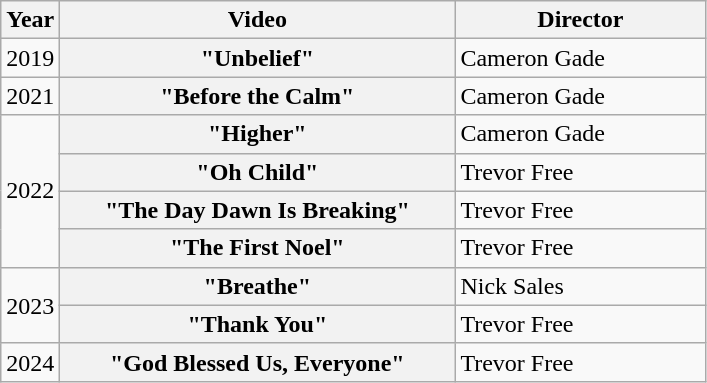<table class="wikitable plainrowheaders">
<tr>
<th style="width:1em;">Year</th>
<th style="width:16em;">Video</th>
<th style="width:10em;">Director</th>
</tr>
<tr>
<td>2019</td>
<th scope="row">"Unbelief"<br></th>
<td>Cameron Gade</td>
</tr>
<tr>
<td rowspan="1">2021</td>
<th scope="row">"Before the Calm"</th>
<td>Cameron Gade</td>
</tr>
<tr>
<td rowspan="4">2022</td>
<th scope="row">"Higher"</th>
<td>Cameron Gade</td>
</tr>
<tr>
<th scope="row">"Oh Child"</th>
<td>Trevor Free</td>
</tr>
<tr>
<th scope="row">"The Day Dawn Is Breaking"</th>
<td>Trevor Free</td>
</tr>
<tr>
<th scope="row">"The First Noel"<br></th>
<td>Trevor Free</td>
</tr>
<tr>
<td rowspan="2">2023</td>
<th scope="row">"Breathe"<br></th>
<td>Nick Sales</td>
</tr>
<tr>
<th scope="row">"Thank You"</th>
<td>Trevor Free</td>
</tr>
<tr>
<td rowspan="1">2024</td>
<th scope="row">"God Blessed Us, Everyone"</th>
<td>Trevor Free</td>
</tr>
</table>
